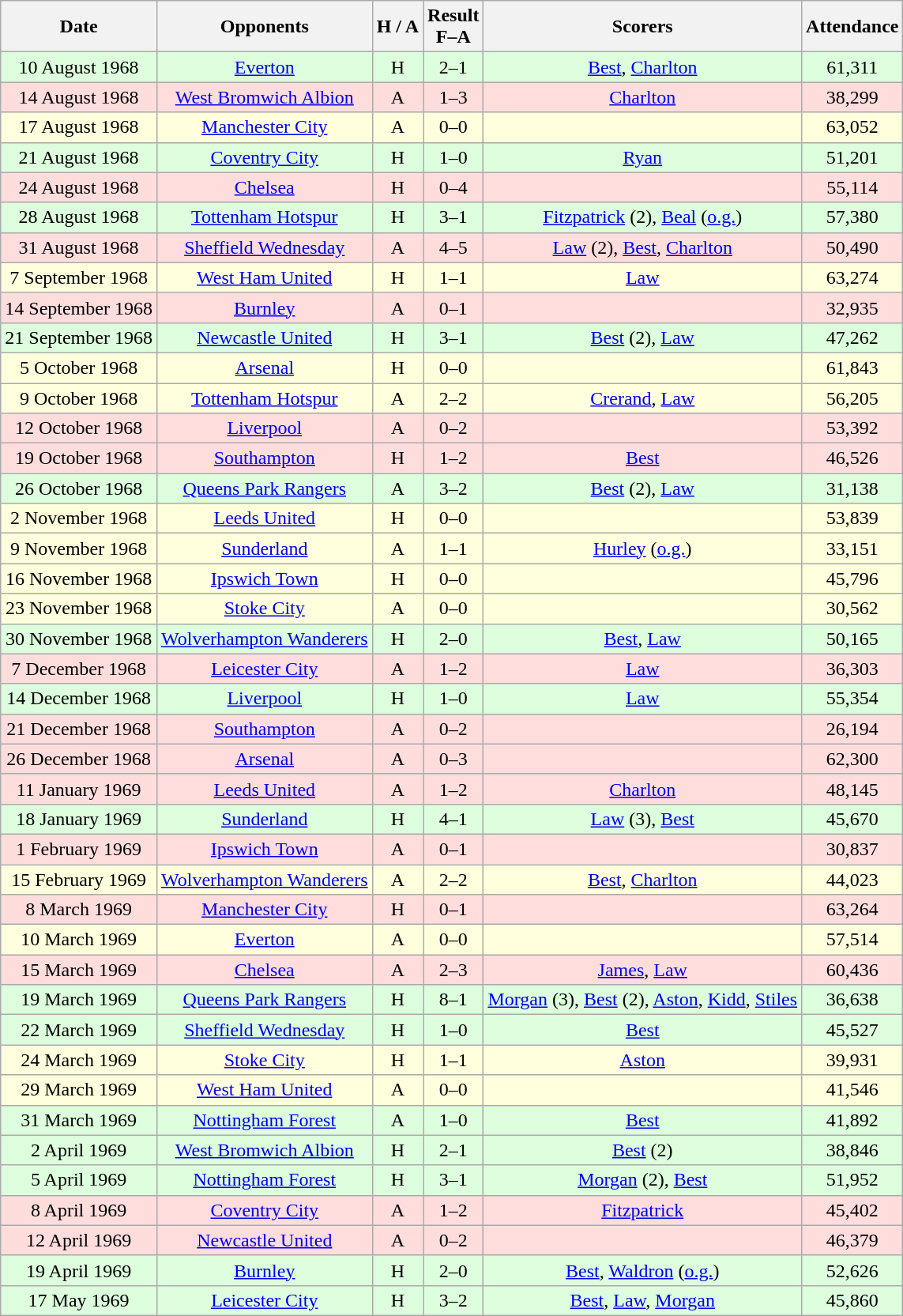<table class="wikitable" style="text-align:center">
<tr>
<th>Date</th>
<th>Opponents</th>
<th>H / A</th>
<th>Result<br>F–A</th>
<th>Scorers</th>
<th>Attendance</th>
</tr>
<tr bgcolor="#ddffdd">
<td>10 August 1968</td>
<td><a href='#'>Everton</a></td>
<td>H</td>
<td>2–1</td>
<td><a href='#'>Best</a>, <a href='#'>Charlton</a></td>
<td>61,311</td>
</tr>
<tr bgcolor="#ffdddd">
<td>14 August 1968</td>
<td><a href='#'>West Bromwich Albion</a></td>
<td>A</td>
<td>1–3</td>
<td><a href='#'>Charlton</a></td>
<td>38,299</td>
</tr>
<tr bgcolor="#ffffdd">
<td>17 August 1968</td>
<td><a href='#'>Manchester City</a></td>
<td>A</td>
<td>0–0</td>
<td></td>
<td>63,052</td>
</tr>
<tr bgcolor="#ddffdd">
<td>21 August 1968</td>
<td><a href='#'>Coventry City</a></td>
<td>H</td>
<td>1–0</td>
<td><a href='#'>Ryan</a></td>
<td>51,201</td>
</tr>
<tr bgcolor="#ffdddd">
<td>24 August 1968</td>
<td><a href='#'>Chelsea</a></td>
<td>H</td>
<td>0–4</td>
<td></td>
<td>55,114</td>
</tr>
<tr bgcolor="#ddffdd">
<td>28 August 1968</td>
<td><a href='#'>Tottenham Hotspur</a></td>
<td>H</td>
<td>3–1</td>
<td><a href='#'>Fitzpatrick</a> (2), <a href='#'>Beal</a> (<a href='#'>o.g.</a>)</td>
<td>57,380</td>
</tr>
<tr bgcolor="#ffdddd">
<td>31 August 1968</td>
<td><a href='#'>Sheffield Wednesday</a></td>
<td>A</td>
<td>4–5</td>
<td><a href='#'>Law</a> (2), <a href='#'>Best</a>, <a href='#'>Charlton</a></td>
<td>50,490</td>
</tr>
<tr bgcolor="#ffffdd">
<td>7 September 1968</td>
<td><a href='#'>West Ham United</a></td>
<td>H</td>
<td>1–1</td>
<td><a href='#'>Law</a></td>
<td>63,274</td>
</tr>
<tr bgcolor="#ffdddd">
<td>14 September 1968</td>
<td><a href='#'>Burnley</a></td>
<td>A</td>
<td>0–1</td>
<td></td>
<td>32,935</td>
</tr>
<tr bgcolor="#ddffdd">
<td>21 September 1968</td>
<td><a href='#'>Newcastle United</a></td>
<td>H</td>
<td>3–1</td>
<td><a href='#'>Best</a> (2), <a href='#'>Law</a></td>
<td>47,262</td>
</tr>
<tr bgcolor="#ffffdd">
<td>5 October 1968</td>
<td><a href='#'>Arsenal</a></td>
<td>H</td>
<td>0–0</td>
<td></td>
<td>61,843</td>
</tr>
<tr bgcolor="#ffffdd">
<td>9 October 1968</td>
<td><a href='#'>Tottenham Hotspur</a></td>
<td>A</td>
<td>2–2</td>
<td><a href='#'>Crerand</a>, <a href='#'>Law</a></td>
<td>56,205</td>
</tr>
<tr bgcolor="#ffdddd">
<td>12 October 1968</td>
<td><a href='#'>Liverpool</a></td>
<td>A</td>
<td>0–2</td>
<td></td>
<td>53,392</td>
</tr>
<tr bgcolor="#ffdddd">
<td>19 October 1968</td>
<td><a href='#'>Southampton</a></td>
<td>H</td>
<td>1–2</td>
<td><a href='#'>Best</a></td>
<td>46,526</td>
</tr>
<tr bgcolor="#ddffdd">
<td>26 October 1968</td>
<td><a href='#'>Queens Park Rangers</a></td>
<td>A</td>
<td>3–2</td>
<td><a href='#'>Best</a> (2), <a href='#'>Law</a></td>
<td>31,138</td>
</tr>
<tr bgcolor="#ffffdd">
<td>2 November 1968</td>
<td><a href='#'>Leeds United</a></td>
<td>H</td>
<td>0–0</td>
<td></td>
<td>53,839</td>
</tr>
<tr bgcolor="#ffffdd">
<td>9 November 1968</td>
<td><a href='#'>Sunderland</a></td>
<td>A</td>
<td>1–1</td>
<td><a href='#'>Hurley</a> (<a href='#'>o.g.</a>)</td>
<td>33,151</td>
</tr>
<tr bgcolor="#ffffdd">
<td>16 November 1968</td>
<td><a href='#'>Ipswich Town</a></td>
<td>H</td>
<td>0–0</td>
<td></td>
<td>45,796</td>
</tr>
<tr bgcolor="#ffffdd">
<td>23 November 1968</td>
<td><a href='#'>Stoke City</a></td>
<td>A</td>
<td>0–0</td>
<td></td>
<td>30,562</td>
</tr>
<tr bgcolor="#ddffdd">
<td>30 November 1968</td>
<td><a href='#'>Wolverhampton Wanderers</a></td>
<td>H</td>
<td>2–0</td>
<td><a href='#'>Best</a>, <a href='#'>Law</a></td>
<td>50,165</td>
</tr>
<tr bgcolor="#ffdddd">
<td>7 December 1968</td>
<td><a href='#'>Leicester City</a></td>
<td>A</td>
<td>1–2</td>
<td><a href='#'>Law</a></td>
<td>36,303</td>
</tr>
<tr bgcolor="#ddffdd">
<td>14 December 1968</td>
<td><a href='#'>Liverpool</a></td>
<td>H</td>
<td>1–0</td>
<td><a href='#'>Law</a></td>
<td>55,354</td>
</tr>
<tr bgcolor="#ffdddd">
<td>21 December 1968</td>
<td><a href='#'>Southampton</a></td>
<td>A</td>
<td>0–2</td>
<td></td>
<td>26,194</td>
</tr>
<tr bgcolor="#ffdddd">
<td>26 December 1968</td>
<td><a href='#'>Arsenal</a></td>
<td>A</td>
<td>0–3</td>
<td></td>
<td>62,300</td>
</tr>
<tr bgcolor="#ffdddd">
<td>11 January 1969</td>
<td><a href='#'>Leeds United</a></td>
<td>A</td>
<td>1–2</td>
<td><a href='#'>Charlton</a></td>
<td>48,145</td>
</tr>
<tr bgcolor="#ddffdd">
<td>18 January 1969</td>
<td><a href='#'>Sunderland</a></td>
<td>H</td>
<td>4–1</td>
<td><a href='#'>Law</a> (3), <a href='#'>Best</a></td>
<td>45,670</td>
</tr>
<tr bgcolor="#ffdddd">
<td>1 February 1969</td>
<td><a href='#'>Ipswich Town</a></td>
<td>A</td>
<td>0–1</td>
<td></td>
<td>30,837</td>
</tr>
<tr bgcolor="#ffffdd">
<td>15 February 1969</td>
<td><a href='#'>Wolverhampton Wanderers</a></td>
<td>A</td>
<td>2–2</td>
<td><a href='#'>Best</a>, <a href='#'>Charlton</a></td>
<td>44,023</td>
</tr>
<tr bgcolor="#ffdddd">
<td>8 March 1969</td>
<td><a href='#'>Manchester City</a></td>
<td>H</td>
<td>0–1</td>
<td></td>
<td>63,264</td>
</tr>
<tr bgcolor="#ffffdd">
<td>10 March 1969</td>
<td><a href='#'>Everton</a></td>
<td>A</td>
<td>0–0</td>
<td></td>
<td>57,514</td>
</tr>
<tr bgcolor="#ffdddd">
<td>15 March 1969</td>
<td><a href='#'>Chelsea</a></td>
<td>A</td>
<td>2–3</td>
<td><a href='#'>James</a>, <a href='#'>Law</a></td>
<td>60,436</td>
</tr>
<tr bgcolor="#ddffdd">
<td>19 March 1969</td>
<td><a href='#'>Queens Park Rangers</a></td>
<td>H</td>
<td>8–1</td>
<td><a href='#'>Morgan</a> (3), <a href='#'>Best</a> (2), <a href='#'>Aston</a>, <a href='#'>Kidd</a>, <a href='#'>Stiles</a></td>
<td>36,638</td>
</tr>
<tr bgcolor="#ddffdd">
<td>22 March 1969</td>
<td><a href='#'>Sheffield Wednesday</a></td>
<td>H</td>
<td>1–0</td>
<td><a href='#'>Best</a></td>
<td>45,527</td>
</tr>
<tr bgcolor="#ffffdd">
<td>24 March 1969</td>
<td><a href='#'>Stoke City</a></td>
<td>H</td>
<td>1–1</td>
<td><a href='#'>Aston</a></td>
<td>39,931</td>
</tr>
<tr bgcolor="#ffffdd">
<td>29 March 1969</td>
<td><a href='#'>West Ham United</a></td>
<td>A</td>
<td>0–0</td>
<td></td>
<td>41,546</td>
</tr>
<tr bgcolor="#ddffdd">
<td>31 March 1969</td>
<td><a href='#'>Nottingham Forest</a></td>
<td>A</td>
<td>1–0</td>
<td><a href='#'>Best</a></td>
<td>41,892</td>
</tr>
<tr bgcolor="#ddffdd">
<td>2 April 1969</td>
<td><a href='#'>West Bromwich Albion</a></td>
<td>H</td>
<td>2–1</td>
<td><a href='#'>Best</a> (2)</td>
<td>38,846</td>
</tr>
<tr bgcolor="#ddffdd">
<td>5 April 1969</td>
<td><a href='#'>Nottingham Forest</a></td>
<td>H</td>
<td>3–1</td>
<td><a href='#'>Morgan</a> (2), <a href='#'>Best</a></td>
<td>51,952</td>
</tr>
<tr bgcolor="#ffdddd">
<td>8 April 1969</td>
<td><a href='#'>Coventry City</a></td>
<td>A</td>
<td>1–2</td>
<td><a href='#'>Fitzpatrick</a></td>
<td>45,402</td>
</tr>
<tr bgcolor="#ffdddd">
<td>12 April 1969</td>
<td><a href='#'>Newcastle United</a></td>
<td>A</td>
<td>0–2</td>
<td></td>
<td>46,379</td>
</tr>
<tr bgcolor="#ddffdd">
<td>19 April 1969</td>
<td><a href='#'>Burnley</a></td>
<td>H</td>
<td>2–0</td>
<td><a href='#'>Best</a>, <a href='#'>Waldron</a> (<a href='#'>o.g.</a>)</td>
<td>52,626</td>
</tr>
<tr bgcolor="#ddffdd">
<td>17 May 1969</td>
<td><a href='#'>Leicester City</a></td>
<td>H</td>
<td>3–2</td>
<td><a href='#'>Best</a>, <a href='#'>Law</a>, <a href='#'>Morgan</a></td>
<td>45,860</td>
</tr>
</table>
